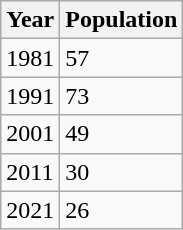<table class="wikitable">
<tr>
<th>Year</th>
<th>Population</th>
</tr>
<tr>
<td>1981</td>
<td>57</td>
</tr>
<tr>
<td>1991</td>
<td>73</td>
</tr>
<tr>
<td>2001</td>
<td>49</td>
</tr>
<tr>
<td>2011</td>
<td>30</td>
</tr>
<tr>
<td>2021</td>
<td>26</td>
</tr>
</table>
